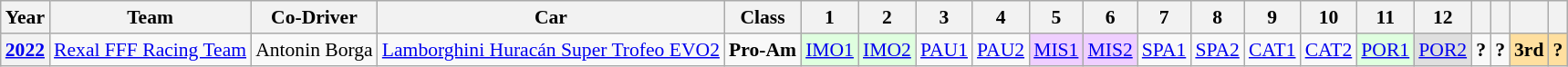<table class="wikitable" style="text-align:center; font-size:90%">
<tr>
<th>Year</th>
<th>Team</th>
<th>Co-Driver</th>
<th>Car</th>
<th>Class</th>
<th>1</th>
<th>2</th>
<th>3</th>
<th>4</th>
<th>5</th>
<th>6</th>
<th>7</th>
<th>8</th>
<th>9</th>
<th>10</th>
<th>11</th>
<th>12</th>
<th></th>
<th></th>
<th></th>
<th></th>
</tr>
<tr>
<th><a href='#'>2022</a></th>
<td align="left"> <a href='#'>Rexal FFF Racing Team</a></td>
<td align="left"> Antonin Borga</td>
<td align="left"><a href='#'>Lamborghini Huracán Super Trofeo EVO2</a></td>
<td><strong>Pro-Am</strong></td>
<td style="background:#DFFFDF;"><a href='#'>IMO1</a><br></td>
<td style="background:#DFFFDF;"><a href='#'>IMO2</a><br></td>
<td style="background:#;"><a href='#'>PAU1</a><br></td>
<td style="background:#;"><a href='#'>PAU2</a><br></td>
<td style="background:#EFCFFF;"><a href='#'>MIS1</a><br></td>
<td style="background:#EFCFFF;"><a href='#'>MIS2</a><br></td>
<td style="background:#;"><a href='#'>SPA1</a><br></td>
<td style="background:#;"><a href='#'>SPA2</a><br></td>
<td style="background:#;"><a href='#'>CAT1</a><br></td>
<td style="background:#;"><a href='#'>CAT2</a><br></td>
<td style="background:#DFFFDF;"><a href='#'>POR1</a><br></td>
<td style="background:#DFDFDF;"><a href='#'>POR2</a><br></td>
<td style="background:#;"><strong>?</strong></td>
<td style="background:#;"><strong>?</strong></td>
<td style="background:#FFDF9F;"><strong>3rd</strong></td>
<td style="background:#FFDF9F;"><strong>?</strong></td>
</tr>
</table>
